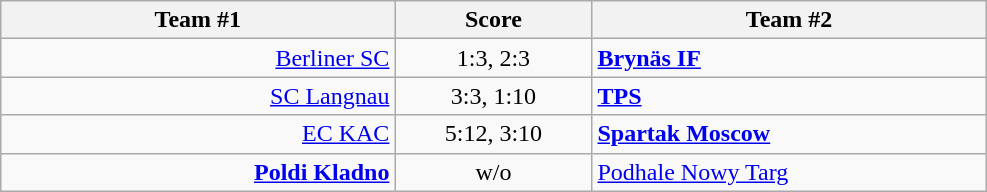<table class="wikitable" style="text-align: center;">
<tr>
<th width=22%>Team #1</th>
<th width=11%>Score</th>
<th width=22%>Team #2</th>
</tr>
<tr>
<td style="text-align: right;"><a href='#'>Berliner SC</a> </td>
<td>1:3, 2:3</td>
<td style="text-align: left;"> <strong><a href='#'>Brynäs IF</a></strong></td>
</tr>
<tr>
<td style="text-align: right;"><a href='#'>SC Langnau</a> </td>
<td>3:3, 1:10</td>
<td style="text-align: left;"> <strong><a href='#'>TPS</a></strong></td>
</tr>
<tr>
<td style="text-align: right;"><a href='#'>EC KAC</a> </td>
<td>5:12, 3:10</td>
<td style="text-align: left;"> <strong><a href='#'>Spartak Moscow</a></strong></td>
</tr>
<tr>
<td style="text-align: right;"><strong><a href='#'>Poldi Kladno</a></strong> </td>
<td>w/o</td>
<td style="text-align: left;"> <a href='#'>Podhale Nowy Targ</a></td>
</tr>
</table>
